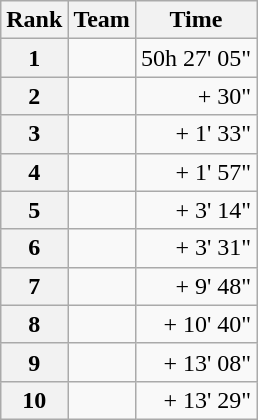<table class="wikitable">
<tr>
<th scope="col">Rank</th>
<th scope="col">Team</th>
<th scope="col">Time</th>
</tr>
<tr>
<th scope="row">1</th>
<td> </td>
<td align="right">50h 27' 05"</td>
</tr>
<tr>
<th scope="row">2</th>
<td> </td>
<td align="right">+ 30"</td>
</tr>
<tr>
<th scope="row">3</th>
<td> </td>
<td align="right">+ 1' 33"</td>
</tr>
<tr>
<th scope="row">4</th>
<td> </td>
<td align="right">+ 1' 57"</td>
</tr>
<tr>
<th scope="row">5</th>
<td> </td>
<td align="right">+ 3' 14"</td>
</tr>
<tr>
<th scope="row">6</th>
<td> </td>
<td align="right">+ 3' 31"</td>
</tr>
<tr>
<th scope="row">7</th>
<td> </td>
<td align="right">+ 9' 48"</td>
</tr>
<tr>
<th scope="row">8</th>
<td> </td>
<td align="right">+ 10' 40"</td>
</tr>
<tr>
<th scope="row">9</th>
<td> </td>
<td align="right">+ 13' 08"</td>
</tr>
<tr>
<th scope="row">10</th>
<td> </td>
<td align="right">+ 13' 29"</td>
</tr>
</table>
